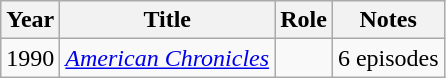<table class="wikitable">
<tr>
<th>Year</th>
<th>Title</th>
<th>Role</th>
<th>Notes</th>
</tr>
<tr>
<td>1990</td>
<td><em><a href='#'>American Chronicles</a></em></td>
<td></td>
<td>6 episodes</td>
</tr>
</table>
